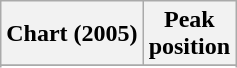<table class="wikitable sortable">
<tr>
<th>Chart (2005)</th>
<th>Peak<br>position</th>
</tr>
<tr>
</tr>
<tr>
</tr>
<tr>
</tr>
</table>
